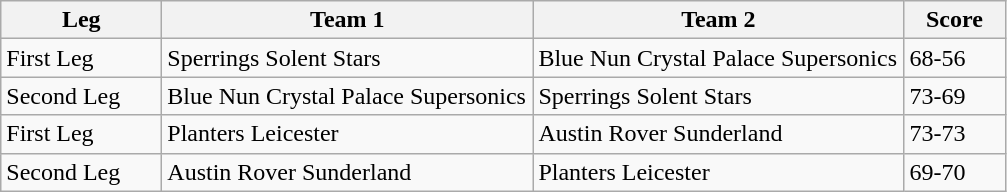<table class="wikitable" style="font-size: 100%">
<tr>
<th width=100>Leg</th>
<th width=240>Team 1</th>
<th width=240>Team 2</th>
<th width=60>Score</th>
</tr>
<tr>
<td>First Leg</td>
<td>Sperrings Solent Stars</td>
<td>Blue Nun Crystal Palace Supersonics</td>
<td>68-56</td>
</tr>
<tr>
<td>Second Leg</td>
<td>Blue Nun Crystal Palace Supersonics</td>
<td>Sperrings Solent Stars</td>
<td>73-69</td>
</tr>
<tr>
<td>First Leg</td>
<td>Planters Leicester</td>
<td>Austin Rover Sunderland</td>
<td>73-73</td>
</tr>
<tr>
<td>Second Leg</td>
<td>Austin Rover Sunderland</td>
<td>Planters Leicester</td>
<td>69-70</td>
</tr>
</table>
